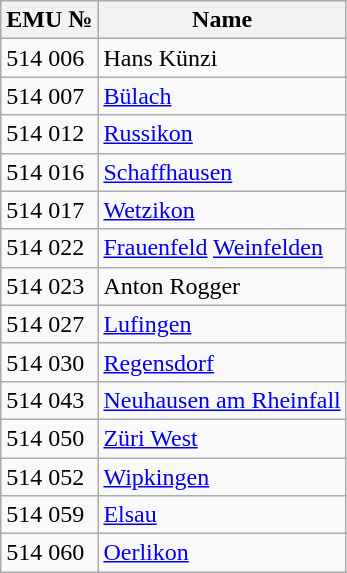<table class="wikitable" style="text-align:left">
<tr class="hintergrundfarbe6">
<th>EMU №</th>
<th>Name</th>
</tr>
<tr>
<td>514 006</td>
<td>Hans Künzi</td>
</tr>
<tr>
<td>514 007</td>
<td> <a href='#'>Bülach</a></td>
</tr>
<tr>
<td>514 012</td>
<td> <a href='#'>Russikon</a></td>
</tr>
<tr>
<td>514 016</td>
<td> <a href='#'>Schaffhausen</a></td>
</tr>
<tr>
<td>514 017</td>
<td> <a href='#'>Wetzikon</a></td>
</tr>
<tr>
<td>514 022</td>
<td> <a href='#'>Frauenfeld</a>  <a href='#'>Weinfelden</a></td>
</tr>
<tr>
<td>514 023</td>
<td>Anton Rogger</td>
</tr>
<tr>
<td>514 027</td>
<td> <a href='#'>Lufingen</a></td>
</tr>
<tr>
<td>514 030</td>
<td> <a href='#'>Regensdorf</a></td>
</tr>
<tr>
<td>514 043</td>
<td> <a href='#'>Neuhausen am Rheinfall</a></td>
</tr>
<tr>
<td>514 050</td>
<td><a href='#'>Züri West</a></td>
</tr>
<tr>
<td>514 052</td>
<td> <a href='#'>Wipkingen</a></td>
</tr>
<tr>
<td>514 059</td>
<td> <a href='#'>Elsau</a></td>
</tr>
<tr>
<td>514 060</td>
<td> <a href='#'>Oerlikon</a></td>
</tr>
</table>
